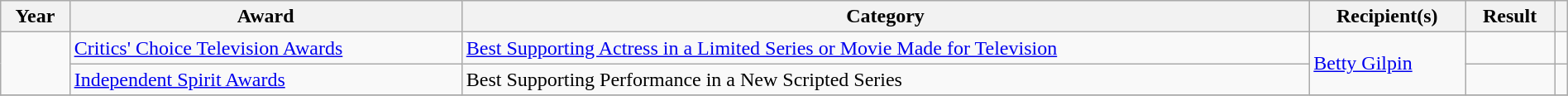<table class="wikitable sortable plainrowheaders" style="width: 100%;">
<tr>
<th scope="col">Year</th>
<th scope="col">Award</th>
<th scope="col">Category</th>
<th scope="col">Recipient(s)</th>
<th scope="col">Result</th>
<th scope="col" class="unsortable"></th>
</tr>
<tr>
<td rowspan="2"></td>
<td><a href='#'>Critics' Choice Television Awards</a></td>
<td><a href='#'>Best Supporting Actress in a Limited Series or Movie Made for Television</a></td>
<td rowspan="2"><a href='#'>Betty Gilpin</a></td>
<td></td>
<td align="center" rowspan="1"></td>
</tr>
<tr>
<td><a href='#'>Independent Spirit Awards</a></td>
<td>Best Supporting Performance in a New Scripted Series</td>
<td></td>
<td align="center" rowspan="1"></td>
</tr>
<tr>
</tr>
</table>
